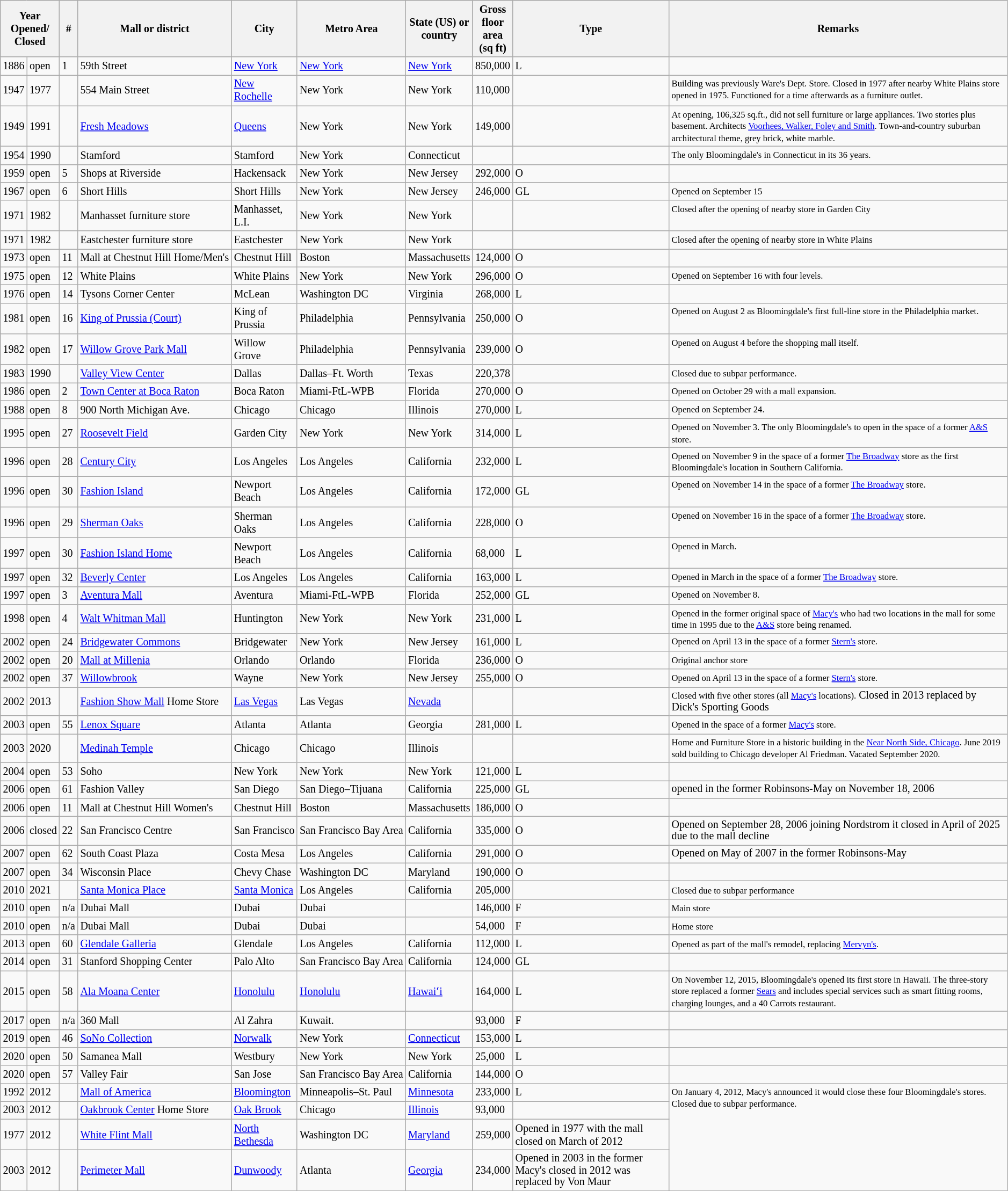<table class="wikitable sortable sort-under" style="border-collapse:collapse;font-size:smaller;" cellpadding=2>
<tr>
<th colspan=2>Year<br>Opened/<br>Closed</th>
<th>#</th>
<th>Mall or district</th>
<th>City</th>
<th>Metro Area</th>
<th>State (US) or <br>country</th>
<th>Gross<br>floor<br>area<br>(sq ft)</th>
<th>Type</th>
<th class="unsortable">Remarks</th>
</tr>
<tr>
<td>1886</td>
<td>open</td>
<td>1</td>
<td>59th Street</td>
<td><a href='#'>New York</a></td>
<td><a href='#'>New York</a></td>
<td><a href='#'>New York</a></td>
<td>850,000</td>
<td>L</td>
<td style=vertical-align:top;line-height:110%></td>
</tr>
<tr>
<td>1947</td>
<td>1977</td>
<td></td>
<td>554 Main Street</td>
<td><a href='#'>New Rochelle</a></td>
<td>New York</td>
<td>New York</td>
<td>110,000</td>
<td></td>
<td style=vertical-align:top;line-height:110%><small>Building was previously Ware's Dept. Store. Closed in 1977 after nearby White Plains store opened in 1975. Functioned for a time afterwards as a furniture outlet.</small></td>
</tr>
<tr>
<td>1949</td>
<td>1991</td>
<td></td>
<td><a href='#'>Fresh Meadows</a></td>
<td><a href='#'>Queens</a></td>
<td>New York</td>
<td>New York</td>
<td>149,000</td>
<td></td>
<td style=vertical-align:top;line-height:110%><small>At opening, 106,325 sq.ft., did not sell furniture or large appliances. Two stories plus basement. Architects <a href='#'>Voorhees, Walker, Foley and Smith</a>. Town-and-country suburban architectural theme, grey brick, white marble.</small></td>
</tr>
<tr>
<td>1954</td>
<td>1990</td>
<td></td>
<td>Stamford</td>
<td>Stamford</td>
<td>New York</td>
<td>Connecticut</td>
<td></td>
<td></td>
<td style=vertical-align:top;line-height:110%><small> The only Bloomingdale's in Connecticut in its 36 years.</small></td>
</tr>
<tr>
<td>1959</td>
<td>open</td>
<td>5</td>
<td>Shops at Riverside</td>
<td>Hackensack</td>
<td>New York</td>
<td>New Jersey</td>
<td>292,000</td>
<td>O</td>
<td style=vertical-align:top;line-height:110%></td>
</tr>
<tr>
<td>1967</td>
<td>open</td>
<td>6</td>
<td>Short Hills</td>
<td>Short Hills</td>
<td>New York</td>
<td>New Jersey</td>
<td>246,000</td>
<td>GL</td>
<td style=vertical-align:top;line-height:110%><small>Opened on September 15</small></td>
</tr>
<tr>
<td>1971</td>
<td>1982</td>
<td></td>
<td>Manhasset furniture store</td>
<td>Manhasset, L.I.</td>
<td>New York</td>
<td>New York</td>
<td></td>
<td></td>
<td style=vertical-align:top;line-height:110%><small>Closed after the opening of nearby store in Garden City</small></td>
</tr>
<tr>
<td>1971</td>
<td>1982</td>
<td></td>
<td>Eastchester furniture store</td>
<td>Eastchester</td>
<td>New York</td>
<td>New York</td>
<td></td>
<td></td>
<td style=vertical-align:top;line-height:110%><small>Closed after the opening of nearby store in White Plains</small></td>
</tr>
<tr>
<td>1973</td>
<td>open</td>
<td>11</td>
<td>Mall at Chestnut Hill Home/Men's</td>
<td>Chestnut Hill</td>
<td>Boston</td>
<td>Massachusetts</td>
<td>124,000</td>
<td>O</td>
<td style=vertical-align:top;line-height:110%></td>
</tr>
<tr>
<td>1975</td>
<td>open</td>
<td>12</td>
<td>White Plains</td>
<td>White Plains</td>
<td>New York</td>
<td>New York</td>
<td>296,000</td>
<td>O</td>
<td style=vertical-align:top;line-height:110%><small>Opened on September 16 with four levels.</small></td>
</tr>
<tr>
<td>1976</td>
<td>open</td>
<td>14</td>
<td>Tysons Corner Center</td>
<td>McLean</td>
<td>Washington DC</td>
<td>Virginia</td>
<td>268,000</td>
<td>L</td>
<td style=vertical-align:top;line-height:110%></td>
</tr>
<tr>
<td>1981</td>
<td>open</td>
<td>16</td>
<td><a href='#'>King of Prussia (Court)</a></td>
<td>King of Prussia</td>
<td>Philadelphia</td>
<td>Pennsylvania</td>
<td>250,000</td>
<td>O</td>
<td style=vertical-align:top;line-height:110%><small>Opened on August 2 as Bloomingdale's first full-line store in the Philadelphia market.</small></td>
</tr>
<tr>
<td>1982</td>
<td>open</td>
<td>17</td>
<td><a href='#'>Willow Grove Park Mall</a></td>
<td>Willow Grove</td>
<td>Philadelphia</td>
<td>Pennsylvania</td>
<td>239,000</td>
<td>O</td>
<td style=vertical-align:top;line-height:110%><small>Opened on August 4 before the shopping mall itself.</small></td>
</tr>
<tr>
<td>1983</td>
<td>1990</td>
<td></td>
<td><a href='#'>Valley View Center</a></td>
<td>Dallas</td>
<td>Dallas–Ft. Worth</td>
<td>Texas</td>
<td>220,378</td>
<td></td>
<td style=vertical-align:top;line-height:110%><small>Closed due to subpar performance.</small></td>
</tr>
<tr>
<td>1986</td>
<td>open</td>
<td>2</td>
<td><a href='#'>Town Center at Boca Raton</a></td>
<td>Boca Raton</td>
<td>Miami-FtL-WPB</td>
<td>Florida</td>
<td>270,000</td>
<td>O</td>
<td style=vertical-align:top;line-height:110%><small>Opened on October 29 with a mall expansion.</small></td>
</tr>
<tr>
<td>1988</td>
<td>open</td>
<td>8</td>
<td>900 North Michigan Ave.</td>
<td>Chicago</td>
<td>Chicago</td>
<td>Illinois</td>
<td>270,000</td>
<td>L</td>
<td style=vertical-align:top;line-height:110%><small>Opened on September 24.</small></td>
</tr>
<tr>
<td>1995</td>
<td>open</td>
<td>27</td>
<td><a href='#'>Roosevelt Field</a></td>
<td>Garden City</td>
<td>New York</td>
<td>New York</td>
<td>314,000</td>
<td>L</td>
<td style=vertical-align:top;line-height:110%><small> Opened on November 3. The only Bloomingdale's to open in the space of a former <a href='#'>A&S</a> store.</small></td>
</tr>
<tr>
<td>1996</td>
<td>open</td>
<td>28</td>
<td><a href='#'>Century City</a></td>
<td>Los Angeles</td>
<td>Los Angeles</td>
<td>California</td>
<td>232,000</td>
<td>L</td>
<td style=vertical-align:top;line-height:110%><small> Opened on November 9 in the space of a former <a href='#'>The Broadway</a> store as the first Bloomingdale's location in Southern California.</small></td>
</tr>
<tr>
<td>1996</td>
<td>open</td>
<td>30</td>
<td><a href='#'>Fashion Island</a></td>
<td>Newport Beach</td>
<td>Los Angeles</td>
<td>California</td>
<td>172,000</td>
<td>GL</td>
<td style=vertical-align:top;line-height:110%><small>Opened on November 14 in the space of a former <a href='#'>The Broadway</a> store.</small></td>
</tr>
<tr>
<td>1996</td>
<td>open</td>
<td>29</td>
<td><a href='#'>Sherman Oaks</a></td>
<td>Sherman Oaks</td>
<td>Los Angeles</td>
<td>California</td>
<td>228,000</td>
<td>O</td>
<td style=vertical-align:top;line-height:110%><small>Opened on November 16 in the space of a former <a href='#'>The Broadway</a> store.</small></td>
</tr>
<tr>
<td>1997</td>
<td>open</td>
<td>30</td>
<td><a href='#'>Fashion Island Home</a></td>
<td>Newport Beach</td>
<td>Los Angeles</td>
<td>California</td>
<td>68,000</td>
<td>L</td>
<td style=vertical-align:top;line-height:110%><small>Opened in March.</small></td>
</tr>
<tr>
<td>1997</td>
<td>open</td>
<td>32</td>
<td><a href='#'>Beverly Center</a></td>
<td>Los Angeles</td>
<td>Los Angeles</td>
<td>California</td>
<td>163,000</td>
<td>L</td>
<td style=vertical-align:top;line-height:110%><small>Opened in March in the space of a former <a href='#'>The Broadway</a> store.</small></td>
</tr>
<tr>
<td>1997</td>
<td>open</td>
<td>3</td>
<td><a href='#'>Aventura Mall</a></td>
<td>Aventura</td>
<td>Miami-FtL-WPB</td>
<td>Florida</td>
<td>252,000</td>
<td>GL</td>
<td style=vertical-align:top;line-height:110%><small>Opened on November 8.</small></td>
</tr>
<tr>
<td>1998</td>
<td>open</td>
<td>4</td>
<td><a href='#'>Walt Whitman Mall</a></td>
<td>Huntington</td>
<td>New York</td>
<td>New York</td>
<td>231,000</td>
<td>L</td>
<td style=vertical-align:top;line-height:110%><small>Opened in the former original space of <a href='#'>Macy's</a> who had two locations in the mall for some time in 1995 due to the <a href='#'>A&S</a> store being renamed.</small></td>
</tr>
<tr>
<td>2002</td>
<td>open</td>
<td>24</td>
<td><a href='#'>Bridgewater Commons</a></td>
<td>Bridgewater</td>
<td>New York</td>
<td>New Jersey</td>
<td>161,000</td>
<td>L</td>
<td style=vertical-align:top;line-height:110%><small> Opened on April 13 in the space of a former <a href='#'>Stern's</a> store.</small></td>
</tr>
<tr>
<td>2002</td>
<td>open</td>
<td>20</td>
<td><a href='#'>Mall at Millenia</a></td>
<td>Orlando</td>
<td>Orlando</td>
<td>Florida</td>
<td>236,000</td>
<td>O</td>
<td style=vertical-align:top;line-height:110%><small>Original anchor store</small></td>
</tr>
<tr>
<td>2002</td>
<td>open</td>
<td>37</td>
<td><a href='#'>Willowbrook</a></td>
<td>Wayne</td>
<td>New York</td>
<td>New Jersey</td>
<td>255,000</td>
<td>O</td>
<td style=vertical-align:top;line-height:110%><small>Opened on April 13 in the space of a former <a href='#'>Stern's</a> store.</small></td>
</tr>
<tr>
<td>2002</td>
<td>2013</td>
<td></td>
<td><a href='#'>Fashion Show Mall</a> Home Store</td>
<td><a href='#'>Las Vegas</a></td>
<td>Las Vegas</td>
<td><a href='#'>Nevada</a></td>
<td></td>
<td></td>
<td style=vertical-align:top;line-height:110%><small>Closed with five other stores (all <a href='#'>Macy's</a> locations).</small> Closed in 2013 replaced by Dick's Sporting Goods</td>
</tr>
<tr>
<td>2003</td>
<td>open</td>
<td>55</td>
<td><a href='#'>Lenox Square</a></td>
<td>Atlanta</td>
<td>Atlanta</td>
<td>Georgia</td>
<td>281,000</td>
<td>L</td>
<td style=vertical-align:top;line-height:110%><small>Opened in the space of a former <a href='#'>Macy's</a> store.</small></td>
</tr>
<tr>
<td>2003</td>
<td>2020</td>
<td></td>
<td><a href='#'>Medinah Temple</a></td>
<td>Chicago</td>
<td>Chicago</td>
<td>Illinois</td>
<td></td>
<td></td>
<td style=vertical-align:top;line-height:110%><small>Home and Furniture Store in a historic building in the <a href='#'>Near North Side, Chicago</a>. June 2019 sold building to Chicago developer Al Friedman. Vacated September 2020.</small></td>
</tr>
<tr>
<td>2004</td>
<td>open</td>
<td>53</td>
<td>Soho</td>
<td>New York</td>
<td>New York</td>
<td>New York</td>
<td>121,000</td>
<td>L</td>
<td style=vertical-align:top;line-height:110%></td>
</tr>
<tr>
<td>2006</td>
<td>open</td>
<td>61</td>
<td>Fashion Valley</td>
<td>San Diego</td>
<td>San Diego–Tijuana</td>
<td>California</td>
<td>225,000</td>
<td>GL</td>
<td style=vertical-align:top;line-height:110%>opened in the former Robinsons-May on November 18, 2006</td>
</tr>
<tr>
<td>2006</td>
<td>open</td>
<td>11</td>
<td>Mall at Chestnut Hill Women's</td>
<td>Chestnut Hill</td>
<td>Boston</td>
<td>Massachusetts</td>
<td>186,000</td>
<td>O</td>
<td style=vertical-align:top;line-height:110%></td>
</tr>
<tr>
<td>2006</td>
<td>closed</td>
<td>22</td>
<td>San Francisco Centre</td>
<td>San Francisco</td>
<td>San Francisco Bay Area</td>
<td>California</td>
<td>335,000</td>
<td>O</td>
<td style=vertical-align:top;line-height:110%>Opened on September 28, 2006 joining Nordstrom it closed in April of 2025 due to the mall decline</td>
</tr>
<tr>
<td>2007</td>
<td>open</td>
<td>62</td>
<td>South Coast Plaza</td>
<td>Costa Mesa</td>
<td>Los Angeles</td>
<td>California</td>
<td>291,000</td>
<td>O</td>
<td style=vertical-align:top;line-height:110%>Opened on May of 2007 in the former Robinsons-May</td>
</tr>
<tr>
<td>2007</td>
<td>open</td>
<td>34</td>
<td>Wisconsin Place</td>
<td>Chevy Chase</td>
<td>Washington DC</td>
<td>Maryland</td>
<td>190,000</td>
<td>O</td>
<td style=vertical-align:top;line-height:110%></td>
</tr>
<tr>
<td>2010</td>
<td>2021</td>
<td></td>
<td><a href='#'>Santa Monica Place</a></td>
<td><a href='#'>Santa Monica</a></td>
<td>Los Angeles</td>
<td>California</td>
<td>205,000</td>
<td></td>
<td><small>Closed due to subpar performance</small></td>
</tr>
<tr>
<td>2010</td>
<td>open</td>
<td>n/a</td>
<td>Dubai Mall</td>
<td>Dubai</td>
<td>Dubai</td>
<td></td>
<td>146,000</td>
<td>F</td>
<td><small>Main store</small></td>
</tr>
<tr>
<td>2010</td>
<td>open</td>
<td>n/a</td>
<td>Dubai Mall</td>
<td>Dubai</td>
<td>Dubai</td>
<td></td>
<td>54,000</td>
<td>F</td>
<td><small>Home store</small></td>
</tr>
<tr>
<td>2013</td>
<td>open</td>
<td>60</td>
<td><a href='#'>Glendale Galleria</a></td>
<td>Glendale</td>
<td>Los Angeles</td>
<td>California</td>
<td>112,000</td>
<td>L</td>
<td><small>Opened as part of the mall's remodel, replacing <a href='#'>Mervyn's</a>.</small></td>
</tr>
<tr>
<td>2014</td>
<td>open</td>
<td>31</td>
<td>Stanford Shopping Center</td>
<td>Palo Alto</td>
<td>San Francisco Bay Area</td>
<td>California</td>
<td>124,000</td>
<td>GL</td>
<td style=vertical-align:top;line-height:110%></td>
</tr>
<tr>
<td>2015</td>
<td>open</td>
<td>58</td>
<td><a href='#'>Ala Moana Center</a></td>
<td><a href='#'>Honolulu</a></td>
<td><a href='#'>Honolulu</a></td>
<td><a href='#'>Hawaiʻi</a></td>
<td>164,000</td>
<td>L</td>
<td style="vertical-align:top;line-height:110%;"><small>On November 12, 2015, Bloomingdale's opened its first store in Hawaii. The three-story store replaced a former <a href='#'>Sears</a> and includes special services such as smart fitting rooms, charging lounges, and a 40 Carrots restaurant.</small></td>
</tr>
<tr>
<td>2017</td>
<td>open</td>
<td>n/a</td>
<td>360 Mall</td>
<td>Al Zahra</td>
<td>Kuwait.</td>
<td></td>
<td>93,000</td>
<td>F</td>
<td style=vertical-align:top;line-height:110%></td>
</tr>
<tr>
<td>2019</td>
<td>open</td>
<td>46</td>
<td><a href='#'>SoNo Collection</a></td>
<td><a href='#'>Norwalk</a></td>
<td>New York</td>
<td><a href='#'>Connecticut</a></td>
<td>153,000</td>
<td>L</td>
<td style=vertical-align:top;line-height:110%></td>
</tr>
<tr>
<td>2020</td>
<td>open</td>
<td>50</td>
<td>Samanea Mall</td>
<td>Westbury</td>
<td>New York</td>
<td>New York</td>
<td>25,000</td>
<td>L</td>
<td style=vertical-align:top;line-height:110%></td>
</tr>
<tr>
<td>2020</td>
<td>open</td>
<td>57</td>
<td>Valley Fair</td>
<td>San Jose</td>
<td>San Francisco Bay Area</td>
<td>California</td>
<td>144,000</td>
<td>O</td>
<td style=vertical-align:top;line-height:110%></td>
</tr>
<tr>
<td>1992</td>
<td>2012</td>
<td></td>
<td><a href='#'>Mall of America</a></td>
<td><a href='#'>Bloomington</a></td>
<td>Minneapolis–St. Paul</td>
<td><a href='#'>Minnesota</a></td>
<td>233,000</td>
<td>L</td>
<td rowspan = 4 style="vertical-align:top;line-height:110%;"><small>On January 4, 2012, Macy's announced it would close these four Bloomingdale's stores. Closed due to subpar performance.</small></td>
</tr>
<tr>
<td>2003</td>
<td>2012</td>
<td></td>
<td><a href='#'>Oakbrook Center</a> Home Store</td>
<td><a href='#'>Oak Brook</a></td>
<td>Chicago</td>
<td><a href='#'>Illinois</a></td>
<td>93,000</td>
<td style=vertical-align:top;line-height:110%></td>
</tr>
<tr>
<td>1977</td>
<td>2012</td>
<td></td>
<td><a href='#'>White Flint Mall</a></td>
<td><a href='#'>North Bethesda</a></td>
<td>Washington DC</td>
<td><a href='#'>Maryland</a></td>
<td>259,000</td>
<td>Opened in 1977 with the mall closed on March of 2012</td>
</tr>
<tr>
<td>2003</td>
<td>2012</td>
<td></td>
<td><a href='#'>Perimeter Mall</a></td>
<td><a href='#'>Dunwoody</a></td>
<td>Atlanta</td>
<td><a href='#'>Georgia</a></td>
<td>234,000</td>
<td style=vertical-align:top;line-height:110%>Opened in 2003 in the former Macy's closed in 2012 was replaced by Von Maur</td>
</tr>
<tr>
</tr>
</table>
